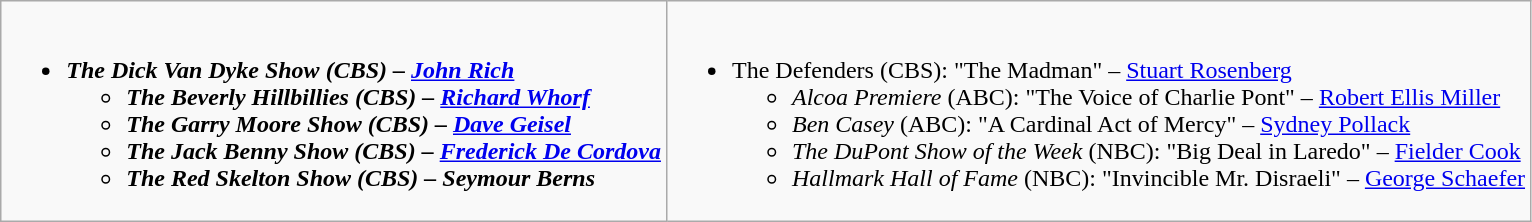<table class="wikitable">
<tr>
<td style="vertical-align:top;"><br><ul><li><strong><em>The Dick Van Dyke Show<em> (CBS) – <a href='#'>John Rich</a><strong><ul><li></em>The Beverly Hillbillies<em> (CBS) – <a href='#'>Richard Whorf</a></li><li></em>The Garry Moore Show<em> (CBS) – <a href='#'>Dave Geisel</a></li><li></em>The Jack Benny Show<em> (CBS) – <a href='#'>Frederick De Cordova</a></li><li></em>The Red Skelton Show<em> (CBS) – Seymour Berns</li></ul></li></ul></td>
<td style="vertical-align:top;"><br><ul><li></em></strong>The Defenders</em> (CBS): "The Madman" – <a href='#'>Stuart Rosenberg</a></strong><ul><li><em>Alcoa Premiere</em> (ABC): "The Voice of Charlie Pont" – <a href='#'>Robert Ellis Miller</a></li><li><em>Ben Casey</em> (ABC): "A Cardinal Act of Mercy" – <a href='#'>Sydney Pollack</a></li><li><em>The DuPont Show of the Week</em> (NBC): "Big Deal in Laredo" – <a href='#'>Fielder Cook</a></li><li><em>Hallmark Hall of Fame</em> (NBC): "Invincible Mr. Disraeli" – <a href='#'>George Schaefer</a></li></ul></li></ul></td>
</tr>
</table>
